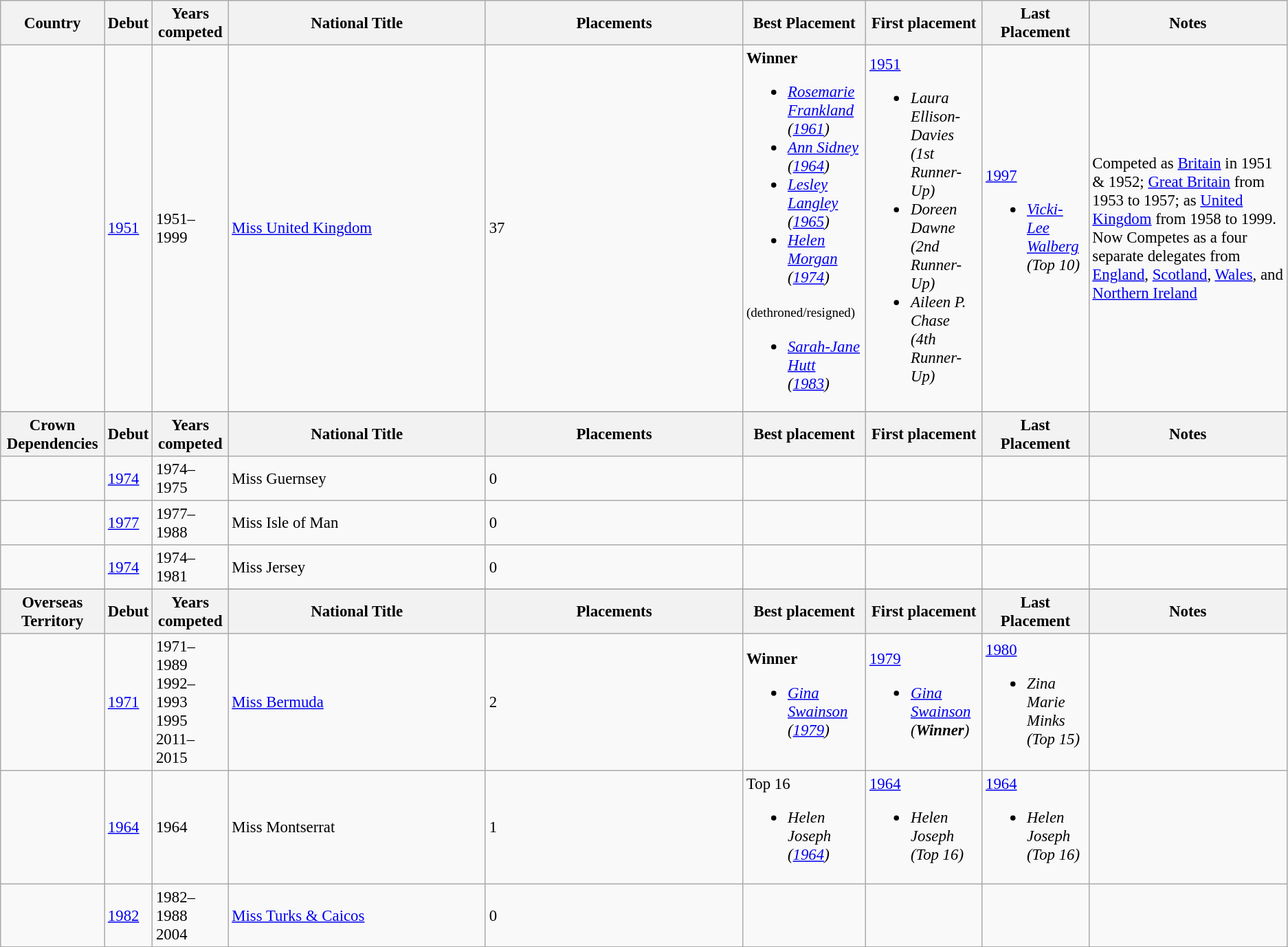<table class="wikitable sortable" style="font-size: 95%;">
<tr>
<th>Country</th>
<th>Debut</th>
<th>Years competed</th>
<th width=20%>National Title</th>
<th width=20%>Placements</th>
<th>Best Placement</th>
<th>First placement</th>
<th>Last Placement</th>
<th>Notes</th>
</tr>
<tr>
<td><strong></strong></td>
<td><a href='#'>1951</a></td>
<td>1951–1999</td>
<td><a href='#'>Miss United Kingdom</a></td>
<td>37</td>
<td><strong>Winner</strong><br><ul><li><em><a href='#'>Rosemarie Frankland</a><br>(<a href='#'>1961</a>)</em></li><li><em><a href='#'>Ann Sidney</a><br>(<a href='#'>1964</a>)</em></li><li><em><a href='#'>Lesley Langley</a><br>(<a href='#'>1965</a>)</em></li><li><em><a href='#'>Helen Morgan</a><br>(<a href='#'>1974</a>)</em></li></ul><small>(dethroned/resigned)</small><ul><li><em><a href='#'>Sarah-Jane Hutt</a><br>(<a href='#'>1983</a>)</em></li></ul></td>
<td><a href='#'>1951</a><br><ul><li><em>Laura Ellison-Davies<br>(1st Runner-Up)</em></li><li><em>Doreen Dawne<br>(2nd Runner-Up)</em></li><li><em>Aileen P. Chase<br>(4th Runner-Up)</em></li></ul></td>
<td><a href='#'>1997</a><br><ul><li><em><a href='#'>Vicki-Lee Walberg</a><br>(Top 10)</em></li></ul></td>
<td>Competed as <a href='#'>Britain</a> in 1951 & 1952; <a href='#'>Great Britain</a> from 1953 to 1957; as <a href='#'>United Kingdom</a> from 1958 to 1999. Now Competes as a four separate delegates from <a href='#'>England</a>, <a href='#'>Scotland</a>, <a href='#'>Wales</a>, and <a href='#'>Northern Ireland</a></td>
</tr>
<tr>
</tr>
<tr bgcolor="efefef">
<th>Crown Dependencies</th>
<th>Debut</th>
<th>Years competed</th>
<th width=20%>National Title</th>
<th width=20%>Placements</th>
<th>Best placement</th>
<th>First placement</th>
<th>Last Placement</th>
<th>Notes</th>
</tr>
<tr>
<td><strong></strong></td>
<td><a href='#'>1974</a></td>
<td>1974–1975</td>
<td>Miss Guernsey</td>
<td>0</td>
<td></td>
<td></td>
<td></td>
<td></td>
</tr>
<tr>
<td><strong></strong></td>
<td><a href='#'>1977</a></td>
<td>1977–1988</td>
<td>Miss Isle of Man</td>
<td>0</td>
<td></td>
<td></td>
<td></td>
<td></td>
</tr>
<tr>
<td><strong></strong></td>
<td><a href='#'>1974</a></td>
<td>1974–1981</td>
<td>Miss Jersey</td>
<td>0</td>
<td></td>
<td></td>
<td></td>
<td></td>
</tr>
<tr>
</tr>
<tr bgcolor="efefef">
<th>Overseas Territory</th>
<th>Debut</th>
<th>Years competed</th>
<th width=20%>National Title</th>
<th width=20%>Placements</th>
<th>Best placement</th>
<th>First placement</th>
<th>Last Placement</th>
<th>Notes</th>
</tr>
<tr>
<td><strong></strong></td>
<td><a href='#'>1971</a></td>
<td>1971–1989<br>1992–1993<br>1995<br>2011–2015</td>
<td><a href='#'>Miss Bermuda</a></td>
<td>2</td>
<td><strong>Winner</strong><br><ul><li><em><a href='#'>Gina Swainson</a><br>(<a href='#'>1979</a>)</em></li></ul></td>
<td><a href='#'>1979</a><br><ul><li><em><a href='#'>Gina Swainson</a><br>(<strong>Winner</strong>)</em></li></ul></td>
<td><a href='#'>1980</a><br><ul><li><em>Zina Marie Minks<br>(Top 15)</em></li></ul></td>
<td></td>
</tr>
<tr>
<td><strong></strong></td>
<td><a href='#'>1964</a></td>
<td>1964</td>
<td>Miss Montserrat</td>
<td>1</td>
<td>Top 16<br><ul><li><em>Helen Joseph<br>(<a href='#'>1964</a>)</em></li></ul></td>
<td><a href='#'>1964</a><br><ul><li><em>Helen Joseph<br>(Top 16)</em></li></ul></td>
<td><a href='#'>1964</a><br><ul><li><em>Helen Joseph<br>(Top 16)</em></li></ul></td>
<td></td>
</tr>
<tr>
<td><strong></strong></td>
<td><a href='#'>1982</a></td>
<td>1982–1988<br>2004</td>
<td><a href='#'>Miss Turks & Caicos</a></td>
<td>0</td>
<td></td>
<td></td>
<td></td>
<td></td>
</tr>
<tr>
</tr>
</table>
